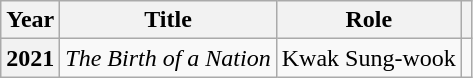<table class="wikitable sortable plainrowheaders">
<tr>
<th scope="col">Year</th>
<th scope="col">Title</th>
<th scope="col">Role</th>
<th scope="col" class="unsortable"></th>
</tr>
<tr>
<th scope="row">2021</th>
<td><em>The Birth of a Nation</em></td>
<td>Kwak Sung-wook</td>
<td></td>
</tr>
</table>
